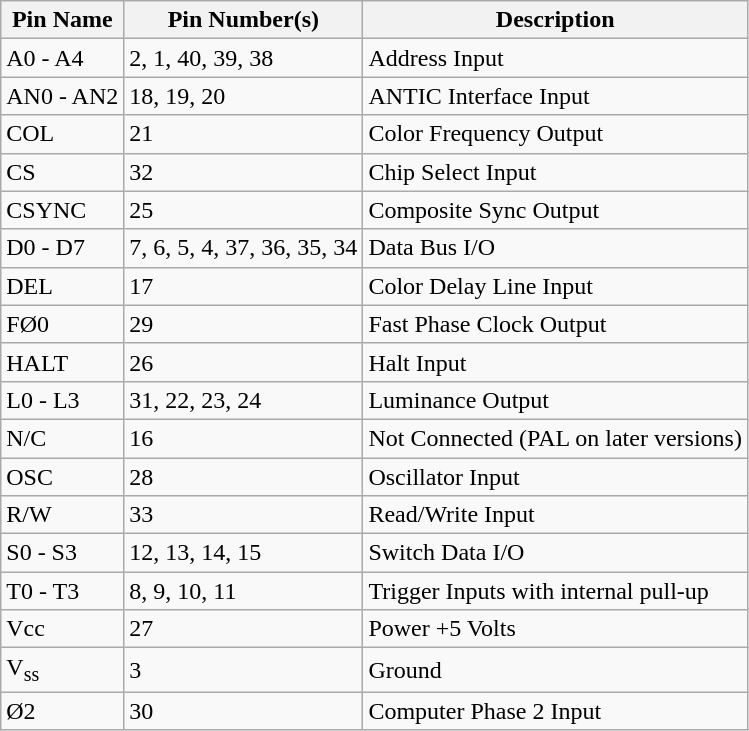<table class="wikitable">
<tr>
<th>Pin Name</th>
<th>Pin Number(s)</th>
<th>Description</th>
</tr>
<tr>
<td>A0 - A4</td>
<td>2, 1, 40, 39, 38</td>
<td>Address Input</td>
</tr>
<tr>
<td>AN0 - AN2</td>
<td>18, 19, 20</td>
<td>ANTIC Interface Input</td>
</tr>
<tr>
<td>COL</td>
<td>21</td>
<td>Color Frequency Output</td>
</tr>
<tr>
<td>CS</td>
<td>32</td>
<td>Chip Select Input</td>
</tr>
<tr>
<td>CSYNC</td>
<td>25</td>
<td>Composite Sync Output</td>
</tr>
<tr>
<td>D0 - D7</td>
<td>7, 6, 5, 4, 37, 36, 35, 34</td>
<td>Data Bus I/O</td>
</tr>
<tr>
<td>DEL</td>
<td>17</td>
<td>Color Delay Line Input</td>
</tr>
<tr>
<td>FØ0</td>
<td>29</td>
<td>Fast Phase Clock Output</td>
</tr>
<tr>
<td>HALT</td>
<td>26</td>
<td>Halt Input</td>
</tr>
<tr>
<td>L0 - L3</td>
<td>31, 22, 23, 24</td>
<td>Luminance Output</td>
</tr>
<tr>
<td>N/C</td>
<td>16</td>
<td>Not Connected (PAL on later versions)</td>
</tr>
<tr>
<td>OSC</td>
<td>28</td>
<td>Oscillator Input</td>
</tr>
<tr>
<td>R/W</td>
<td>33</td>
<td>Read/Write Input</td>
</tr>
<tr>
<td>S0 - S3</td>
<td>12, 13, 14, 15</td>
<td>Switch Data I/O</td>
</tr>
<tr>
<td>T0 - T3</td>
<td>8, 9, 10, 11</td>
<td>Trigger Inputs with internal pull-up</td>
</tr>
<tr>
<td>Vcc</td>
<td>27</td>
<td>Power +5 Volts</td>
</tr>
<tr>
<td>V<sub>ss</sub></td>
<td>3</td>
<td>Ground</td>
</tr>
<tr>
<td>Ø2</td>
<td>30</td>
<td>Computer Phase 2 Input</td>
</tr>
</table>
